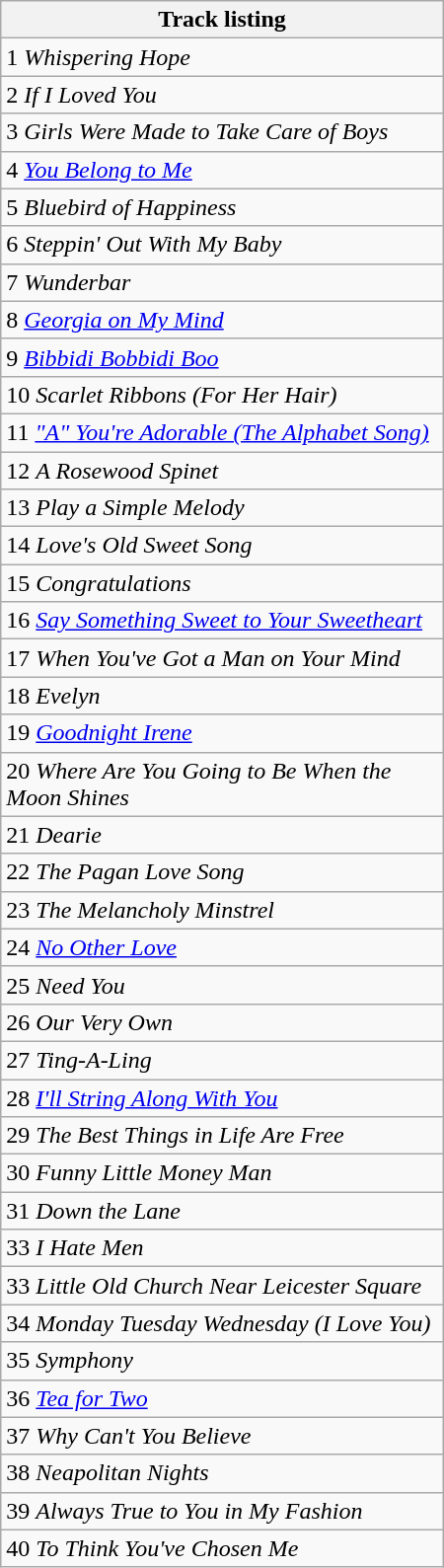<table class="wikitable collapsible collapsed" style="width:300px;">
<tr>
<th>Track listing</th>
</tr>
<tr>
<td>1 <em>Whispering Hope</em></td>
</tr>
<tr>
<td>2 <em>If I Loved You</em></td>
</tr>
<tr>
<td>3 <em>Girls Were Made to Take Care of Boys</em></td>
</tr>
<tr>
<td>4 <em><a href='#'>You Belong to Me</a></em></td>
</tr>
<tr>
<td>5 <em>Bluebird of Happiness</em></td>
</tr>
<tr>
<td>6 <em>Steppin' Out With My Baby</em></td>
</tr>
<tr>
<td>7 <em>Wunderbar</em></td>
</tr>
<tr>
<td>8 <em><a href='#'>Georgia on My Mind</a></em></td>
</tr>
<tr>
<td>9 <em><a href='#'>Bibbidi Bobbidi Boo</a></em></td>
</tr>
<tr>
<td>10 <em>Scarlet Ribbons (For Her Hair)</em></td>
</tr>
<tr>
<td>11 <em><a href='#'>"A" You're Adorable (The Alphabet Song)</a></em></td>
</tr>
<tr>
<td>12 <em>A Rosewood Spinet</em></td>
</tr>
<tr>
<td>13 <em>Play a Simple Melody</em></td>
</tr>
<tr>
<td>14 <em>Love's Old Sweet Song</em></td>
</tr>
<tr>
<td>15 <em>Congratulations</em></td>
</tr>
<tr>
<td>16 <em><a href='#'>Say Something Sweet to Your Sweetheart</a></em></td>
</tr>
<tr>
<td>17 <em>When You've Got a Man on Your Mind</em></td>
</tr>
<tr>
<td>18 <em>Evelyn</em></td>
</tr>
<tr>
<td>19 <em><a href='#'>Goodnight Irene</a></em></td>
</tr>
<tr>
<td>20 <em>Where Are You Going to Be When the Moon Shines</em></td>
</tr>
<tr>
<td>21 <em>Dearie</em></td>
</tr>
<tr>
<td>22 <em>The Pagan Love Song</em></td>
</tr>
<tr>
<td>23 <em>The Melancholy Minstrel</em></td>
</tr>
<tr>
<td>24 <em><a href='#'>No Other Love</a></em></td>
</tr>
<tr>
<td>25 <em>Need You</em></td>
</tr>
<tr>
<td>26 <em>Our Very Own</em></td>
</tr>
<tr>
<td>27 <em>Ting-A-Ling</em></td>
</tr>
<tr>
<td>28 <em><a href='#'>I'll String Along With You</a></em></td>
</tr>
<tr>
<td>29 <em>The Best Things in Life Are Free</em></td>
</tr>
<tr>
<td>30 <em>Funny Little Money Man</em></td>
</tr>
<tr>
<td>31 <em>Down the Lane</em></td>
</tr>
<tr>
<td>33 <em>I Hate Men</em></td>
</tr>
<tr>
<td>33 <em>Little Old Church Near Leicester Square</em></td>
</tr>
<tr>
<td>34 <em>Monday Tuesday Wednesday (I Love You)</em></td>
</tr>
<tr>
<td>35 <em>Symphony</em></td>
</tr>
<tr>
<td>36 <em><a href='#'>Tea for Two</a></em></td>
</tr>
<tr>
<td>37 <em>Why Can't You Believe</em></td>
</tr>
<tr>
<td>38 <em>Neapolitan Nights</em></td>
</tr>
<tr>
<td>39 <em>Always True to You in My Fashion</em></td>
</tr>
<tr>
<td>40 <em>To Think You've Chosen Me</em></td>
</tr>
</table>
